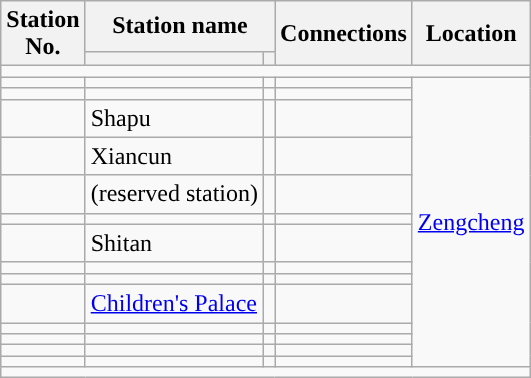<table class="wikitable">
<tr>
<th rowspan="2">Station<br>No.</th>
<th colspan="2">Station name</th>
<th rowspan="2">Connections</th>
<th rowspan="2">Location</th>
</tr>
<tr>
<th></th>
<th></th>
</tr>
<tr style="background:#">
<td colspan = "7"></td>
</tr>
<tr>
<td></td>
<td></td>
<td></td>
<td> </td>
<td rowspan="14"><a href='#'>Zengcheng</a></td>
</tr>
<tr>
<td></td>
<td></td>
<td></td>
<td></td>
</tr>
<tr>
<td></td>
<td>Shapu</td>
<td></td>
<td></td>
</tr>
<tr>
<td></td>
<td>Xiancun</td>
<td></td>
<td></td>
</tr>
<tr>
<td></td>
<td> (reserved station)</td>
<td></td>
<td></td>
</tr>
<tr>
<td></td>
<td></td>
<td></td>
<td></td>
</tr>
<tr>
<td></td>
<td>Shitan</td>
<td></td>
<td></td>
</tr>
<tr>
<td></td>
<td></td>
<td></td>
<td></td>
</tr>
<tr>
<td></td>
<td></td>
<td></td>
<td></td>
</tr>
<tr>
<td></td>
<td><a href='#'>Children's Palace</a></td>
<td></td>
<td></td>
</tr>
<tr>
<td></td>
<td></td>
<td></td>
<td></td>
</tr>
<tr>
<td></td>
<td></td>
<td></td>
<td></td>
</tr>
<tr>
<td></td>
<td></td>
<td></td>
<td></td>
</tr>
<tr>
<td></td>
<td></td>
<td></td>
<td></td>
</tr>
<tr style="background:#">
<td colspan = "7"></td>
</tr>
</table>
